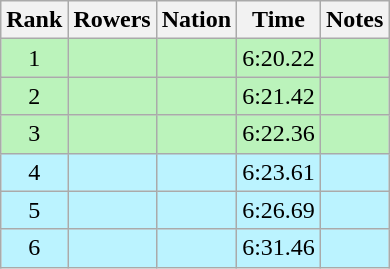<table class="wikitable sortable" style="text-align:center">
<tr>
<th>Rank</th>
<th>Rowers</th>
<th>Nation</th>
<th>Time</th>
<th>Notes</th>
</tr>
<tr bgcolor=bbf3bb>
<td>1</td>
<td align=left data-sort-value="Antonie, Peter"></td>
<td align=left></td>
<td>6:20.22</td>
<td></td>
</tr>
<tr bgcolor=bbf3bb>
<td>2</td>
<td align=left data-sort-value="Lutoškin, Roman"></td>
<td align=left></td>
<td>6:21.42</td>
<td></td>
</tr>
<tr bgcolor=bbf3bb>
<td>3</td>
<td align=left data-sort-value="Álvarez, Miguel"></td>
<td align=left></td>
<td>6:22.36</td>
<td></td>
</tr>
<tr bgcolor=bbf3ff>
<td>4</td>
<td align=left data-sort-value="Händle, Christian"></td>
<td align=left></td>
<td>6:23.61</td>
<td></td>
</tr>
<tr bgcolor=bbf3ff>
<td>5</td>
<td align=left data-sort-value="Smith, Jonathan"></td>
<td align=left></td>
<td>6:26.69</td>
<td></td>
</tr>
<tr bgcolor=bbf3ff>
<td>6</td>
<td align=left data-sort-value="Dani, Zsolt"></td>
<td align=left></td>
<td>6:31.46</td>
<td></td>
</tr>
</table>
